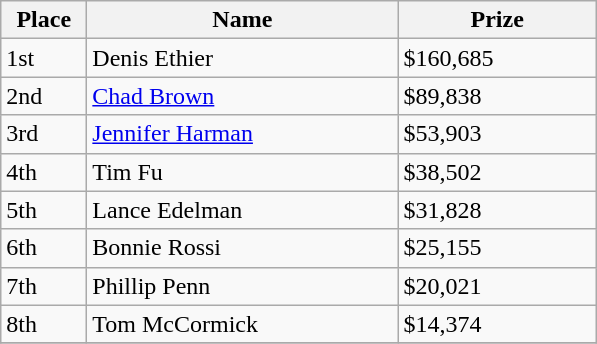<table class="wikitable">
<tr>
<th width="50">Place</th>
<th width="200">Name</th>
<th width="125">Prize</th>
</tr>
<tr>
<td>1st</td>
<td>Denis Ethier</td>
<td>$160,685</td>
</tr>
<tr>
<td>2nd</td>
<td><a href='#'>Chad Brown</a></td>
<td>$89,838</td>
</tr>
<tr>
<td>3rd</td>
<td><a href='#'>Jennifer Harman</a></td>
<td>$53,903</td>
</tr>
<tr>
<td>4th</td>
<td>Tim Fu</td>
<td>$38,502</td>
</tr>
<tr>
<td>5th</td>
<td>Lance Edelman</td>
<td>$31,828</td>
</tr>
<tr>
<td>6th</td>
<td>Bonnie Rossi</td>
<td>$25,155</td>
</tr>
<tr>
<td>7th</td>
<td>Phillip Penn</td>
<td>$20,021</td>
</tr>
<tr>
<td>8th</td>
<td>Tom McCormick</td>
<td>$14,374</td>
</tr>
<tr>
</tr>
</table>
